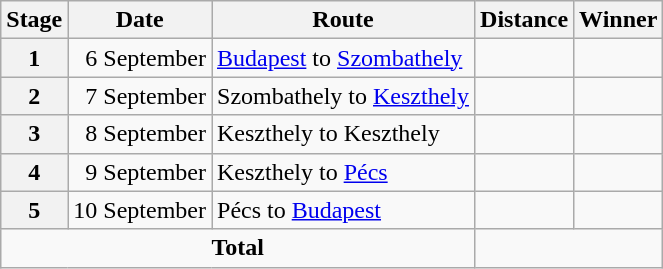<table class="wikitable">
<tr>
<th scope="col">Stage</th>
<th scope="col">Date</th>
<th scope="col">Route</th>
<th scope="col">Distance</th>
<th scope="col">Winner</th>
</tr>
<tr>
<th scope="col">1</th>
<td style="text-align:right;">6 September</td>
<td><a href='#'>Budapest</a> to <a href='#'>Szombathely</a></td>
<td></td>
<td></td>
</tr>
<tr>
<th scope="col">2</th>
<td style="text-align:right;">7 September</td>
<td>Szombathely to <a href='#'>Keszthely</a></td>
<td></td>
<td></td>
</tr>
<tr>
<th scope="col">3</th>
<td style="text-align:right;">8 September</td>
<td>Keszthely to Keszthely</td>
<td></td>
<td></td>
</tr>
<tr>
<th scope="col">4</th>
<td style="text-align:right;">9 September</td>
<td>Keszthely to <a href='#'>Pécs</a></td>
<td></td>
<td></td>
</tr>
<tr>
<th scope="col">5</th>
<td style="text-align:right;">10 September</td>
<td>Pécs to <a href='#'>Budapest</a></td>
<td></td>
<td></td>
</tr>
<tr>
<td colspan="3" style="text-align:center"><strong>Total</strong></td>
<td colspan="2" style="text-align:center"><strong></strong></td>
</tr>
</table>
